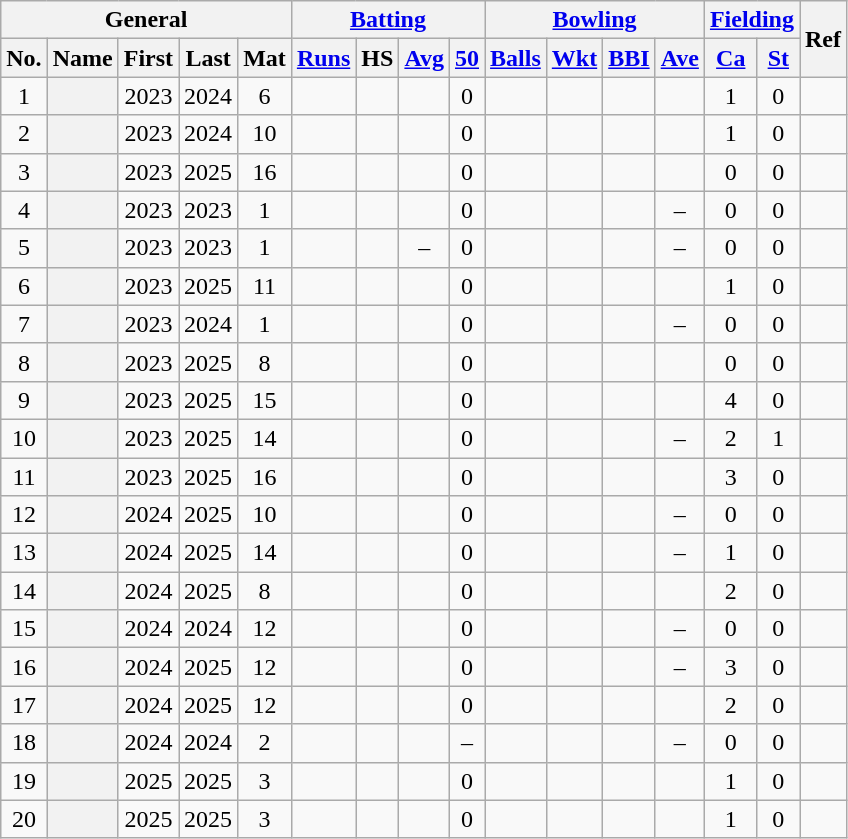<table class="wikitable plainrowheaders sortable">
<tr align="center">
<th scope="col" colspan=5 class="unsortable">General</th>
<th scope="col" colspan=4 class="unsortable"><a href='#'>Batting</a></th>
<th scope="col" colspan=4 class="unsortable"><a href='#'>Bowling</a></th>
<th scope="col" colspan=2 class="unsortable"><a href='#'>Fielding</a></th>
<th scope="col" rowspan=2 class="unsortable">Ref</th>
</tr>
<tr align="center">
<th scope="col">No.</th>
<th scope="col">Name</th>
<th scope="col">First</th>
<th scope="col">Last</th>
<th scope="col">Mat</th>
<th scope="col"><a href='#'>Runs</a></th>
<th scope="col">HS</th>
<th scope="col"><a href='#'>Avg</a></th>
<th scope="col"><a href='#'>50</a></th>
<th scope="col"><a href='#'>Balls</a></th>
<th scope="col"><a href='#'>Wkt</a></th>
<th scope="col"><a href='#'>BBI</a></th>
<th scope="col"><a href='#'>Ave</a></th>
<th scope="col"><a href='#'>Ca</a></th>
<th scope="col"><a href='#'>St</a></th>
</tr>
<tr align="center">
<td>1</td>
<th scope="row" align="left"></th>
<td>2023</td>
<td>2024</td>
<td>6</td>
<td></td>
<td></td>
<td></td>
<td>0</td>
<td></td>
<td></td>
<td></td>
<td></td>
<td>1</td>
<td>0</td>
<td></td>
</tr>
<tr align="center">
<td>2</td>
<th scope="row" align="left"></th>
<td>2023</td>
<td>2024</td>
<td>10</td>
<td></td>
<td></td>
<td></td>
<td>0</td>
<td></td>
<td></td>
<td></td>
<td></td>
<td>1</td>
<td>0</td>
<td></td>
</tr>
<tr align="center">
<td>3</td>
<th scope="row" align="left"></th>
<td>2023</td>
<td>2025</td>
<td>16</td>
<td></td>
<td></td>
<td></td>
<td>0</td>
<td></td>
<td></td>
<td></td>
<td></td>
<td>0</td>
<td>0</td>
<td></td>
</tr>
<tr align="center">
<td>4</td>
<th scope="row" align="left"></th>
<td>2023</td>
<td>2023</td>
<td>1</td>
<td></td>
<td></td>
<td></td>
<td>0</td>
<td></td>
<td></td>
<td></td>
<td>–</td>
<td>0</td>
<td>0</td>
<td></td>
</tr>
<tr align="center">
<td>5</td>
<th scope="row" align="left"></th>
<td>2023</td>
<td>2023</td>
<td>1</td>
<td></td>
<td></td>
<td>–</td>
<td>0</td>
<td></td>
<td></td>
<td></td>
<td>–</td>
<td>0</td>
<td>0</td>
<td></td>
</tr>
<tr align="center">
<td>6</td>
<th scope="row" align="left"></th>
<td>2023</td>
<td>2025</td>
<td>11</td>
<td></td>
<td></td>
<td></td>
<td>0</td>
<td></td>
<td></td>
<td></td>
<td></td>
<td>1</td>
<td>0</td>
<td></td>
</tr>
<tr align="center">
<td>7</td>
<th scope="row" align="left"></th>
<td>2023</td>
<td>2024</td>
<td>1</td>
<td></td>
<td></td>
<td></td>
<td>0</td>
<td></td>
<td></td>
<td></td>
<td>–</td>
<td>0</td>
<td>0</td>
<td></td>
</tr>
<tr align="center">
<td>8</td>
<th scope="row" align="left"></th>
<td>2023</td>
<td>2025</td>
<td>8</td>
<td></td>
<td></td>
<td></td>
<td>0</td>
<td></td>
<td></td>
<td></td>
<td></td>
<td>0</td>
<td>0</td>
<td></td>
</tr>
<tr align="center">
<td>9</td>
<th scope="row" align="left"></th>
<td>2023</td>
<td>2025</td>
<td>15</td>
<td></td>
<td></td>
<td></td>
<td>0</td>
<td></td>
<td></td>
<td></td>
<td></td>
<td>4</td>
<td>0</td>
<td></td>
</tr>
<tr align="center">
<td>10</td>
<th scope="row" align="left"></th>
<td>2023</td>
<td>2025</td>
<td>14</td>
<td></td>
<td></td>
<td></td>
<td>0</td>
<td></td>
<td></td>
<td></td>
<td>–</td>
<td>2</td>
<td>1</td>
<td></td>
</tr>
<tr align="center">
<td>11</td>
<th scope="row" align="left"></th>
<td>2023</td>
<td>2025</td>
<td>16</td>
<td></td>
<td></td>
<td></td>
<td>0</td>
<td></td>
<td></td>
<td></td>
<td></td>
<td>3</td>
<td>0</td>
<td></td>
</tr>
<tr align="center">
<td>12</td>
<th scope="row" align="left"></th>
<td>2024</td>
<td>2025</td>
<td>10</td>
<td></td>
<td></td>
<td></td>
<td>0</td>
<td></td>
<td></td>
<td></td>
<td>–</td>
<td>0</td>
<td>0</td>
<td></td>
</tr>
<tr align="center">
<td>13</td>
<th scope="row" align="left"></th>
<td>2024</td>
<td>2025</td>
<td>14</td>
<td></td>
<td></td>
<td></td>
<td>0</td>
<td></td>
<td></td>
<td></td>
<td>–</td>
<td>1</td>
<td>0</td>
<td></td>
</tr>
<tr align="center">
<td>14</td>
<th scope="row" align="left"></th>
<td>2024</td>
<td>2025</td>
<td>8</td>
<td></td>
<td></td>
<td></td>
<td>0</td>
<td></td>
<td></td>
<td></td>
<td></td>
<td>2</td>
<td>0</td>
<td></td>
</tr>
<tr align="center">
<td>15</td>
<th scope="row" align="left"></th>
<td>2024</td>
<td>2024</td>
<td>12</td>
<td></td>
<td></td>
<td></td>
<td>0</td>
<td></td>
<td></td>
<td></td>
<td>–</td>
<td>0</td>
<td>0</td>
<td></td>
</tr>
<tr align="center">
<td>16</td>
<th scope="row" align="left"></th>
<td>2024</td>
<td>2025</td>
<td>12</td>
<td></td>
<td></td>
<td></td>
<td>0</td>
<td></td>
<td></td>
<td></td>
<td>–</td>
<td>3</td>
<td>0</td>
<td></td>
</tr>
<tr align="center">
<td>17</td>
<th scope="row" align="left"></th>
<td>2024</td>
<td>2025</td>
<td>12</td>
<td></td>
<td></td>
<td></td>
<td>0</td>
<td></td>
<td></td>
<td></td>
<td></td>
<td>2</td>
<td>0</td>
<td></td>
</tr>
<tr align="center">
<td>18</td>
<th scope="row" align="left"></th>
<td>2024</td>
<td>2024</td>
<td>2</td>
<td></td>
<td></td>
<td></td>
<td>–</td>
<td></td>
<td></td>
<td></td>
<td>–</td>
<td>0</td>
<td>0</td>
<td></td>
</tr>
<tr align="center">
<td>19</td>
<th scope="row" align="left"></th>
<td>2025</td>
<td>2025</td>
<td>3</td>
<td></td>
<td></td>
<td></td>
<td>0</td>
<td></td>
<td></td>
<td></td>
<td></td>
<td>1</td>
<td>0</td>
<td></td>
</tr>
<tr align="center">
<td>20</td>
<th scope="row" align="left"></th>
<td>2025</td>
<td>2025</td>
<td>3</td>
<td></td>
<td></td>
<td></td>
<td>0</td>
<td></td>
<td></td>
<td></td>
<td></td>
<td>1</td>
<td>0</td>
<td></td>
</tr>
</table>
